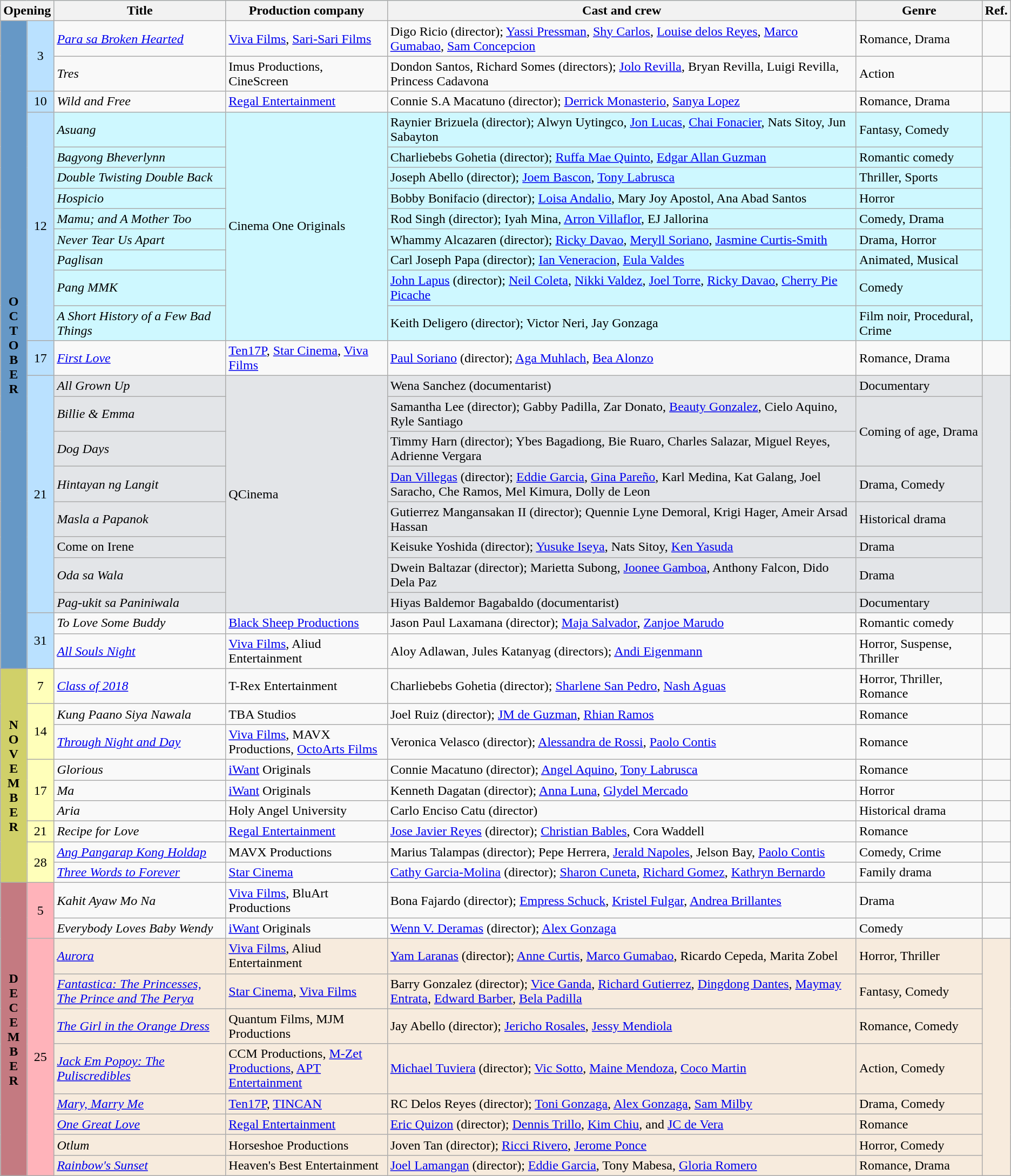<table class="wikitable sortable" |+ "align=bottom" |>
<tr style="background:#b0e0e6; text-align:center">
<th colspan="2">Opening</th>
<th style="width:17%">Title</th>
<th style="width:16%">Production company</th>
<th>Cast and crew</th>
<th>Genre</th>
<th style="width:1%">Ref.</th>
</tr>
<tr>
<th rowspan="23" style="text-align:center; background:#6698c6; width:1%">O<br>C<br>T<br>O<br>B<br>E<br>R</th>
<td rowspan="2" style="text-align:center; background:#bae1ff; width:1%">3</td>
<td><em><a href='#'>Para sa Broken Hearted</a></em></td>
<td><a href='#'>Viva Films</a>, <a href='#'>Sari-Sari Films</a></td>
<td>Digo Ricio (director); <a href='#'>Yassi Pressman</a>, <a href='#'>Shy Carlos</a>, <a href='#'>Louise delos Reyes</a>, <a href='#'>Marco Gumabao</a>, <a href='#'>Sam Concepcion</a></td>
<td>Romance, Drama</td>
<td></td>
</tr>
<tr>
<td><em>Tres</em></td>
<td>Imus Productions, CineScreen</td>
<td>Dondon Santos, Richard Somes (directors); <a href='#'>Jolo Revilla</a>, Bryan Revilla, Luigi Revilla, Princess Cadavona</td>
<td>Action</td>
<td></td>
</tr>
<tr>
<td rowspan="1" style="text-align:center; background:#bae1ff; width:1%">10</td>
<td><em>Wild and Free</em></td>
<td><a href='#'>Regal Entertainment</a></td>
<td>Connie S.A Macatuno (director); <a href='#'>Derrick Monasterio</a>, <a href='#'>Sanya Lopez</a></td>
<td>Romance, Drama</td>
<td></td>
</tr>
<tr style="background:#cef8ff;">
<td rowspan="9" style="text-align:center; background:#bae1ff; width:1%">12</td>
<td><em>Asuang</em></td>
<td rowspan=9>Cinema One Originals</td>
<td>Raynier Brizuela (director); Alwyn Uytingco, <a href='#'>Jon Lucas</a>, <a href='#'>Chai Fonacier</a>, Nats Sitoy, Jun Sabayton</td>
<td>Fantasy, Comedy</td>
<td rowspan=9></td>
</tr>
<tr style="background:#cef8ff;">
<td><em>Bagyong Bheverlynn</em></td>
<td>Charliebebs Gohetia (director); <a href='#'>Ruffa Mae Quinto</a>, <a href='#'>Edgar Allan Guzman</a></td>
<td>Romantic comedy</td>
</tr>
<tr style="background:#cef8ff;">
<td><em>Double Twisting Double Back</em></td>
<td>Joseph Abello (director); <a href='#'>Joem Bascon</a>, <a href='#'>Tony Labrusca</a></td>
<td>Thriller, Sports</td>
</tr>
<tr style="background:#cef8ff;">
<td><em>Hospicio</em></td>
<td>Bobby Bonifacio (director); <a href='#'>Loisa Andalio</a>, Mary Joy Apostol, Ana Abad Santos</td>
<td>Horror</td>
</tr>
<tr style="background:#cef8ff;">
<td><em>Mamu; and A Mother Too</em></td>
<td>Rod Singh (director); Iyah Mina, <a href='#'>Arron Villaflor</a>, EJ Jallorina</td>
<td>Comedy, Drama</td>
</tr>
<tr style="background:#cef8ff;">
<td><em>Never Tear Us Apart</em></td>
<td>Whammy Alcazaren (director); <a href='#'>Ricky Davao</a>, <a href='#'>Meryll Soriano</a>, <a href='#'>Jasmine Curtis-Smith</a></td>
<td>Drama, Horror</td>
</tr>
<tr style="background:#cef8ff;">
<td><em>Paglisan</em></td>
<td>Carl Joseph Papa (director); <a href='#'>Ian Veneracion</a>, <a href='#'>Eula Valdes</a></td>
<td>Animated, Musical</td>
</tr>
<tr style="background:#cef8ff;">
<td><em>Pang MMK</em></td>
<td><a href='#'>John Lapus</a> (director); <a href='#'>Neil Coleta</a>, <a href='#'>Nikki Valdez</a>, <a href='#'>Joel Torre</a>, <a href='#'>Ricky Davao</a>, <a href='#'>Cherry Pie Picache</a></td>
<td>Comedy</td>
</tr>
<tr style="background:#cef8ff;">
<td><em>A Short History of a Few Bad Things</em></td>
<td>Keith Deligero (director); Victor Neri, Jay Gonzaga</td>
<td>Film noir, Procedural, Crime</td>
</tr>
<tr>
<td rowspan="1" style="text-align:center; background:#bae1ff; width:1%">17</td>
<td><em><a href='#'>First Love</a></em></td>
<td><a href='#'>Ten17P</a>, <a href='#'>Star Cinema</a>, <a href='#'>Viva Films</a></td>
<td><a href='#'>Paul Soriano</a> (director); <a href='#'>Aga Muhlach</a>, <a href='#'>Bea Alonzo</a></td>
<td>Romance, Drama</td>
<td></td>
</tr>
<tr style="background:#e3e5e8;">
<td rowspan="8" style="text-align:center; background:#bae1ff; width:1%">21</td>
<td><em>All Grown Up</em></td>
<td rowspan="8">QCinema</td>
<td>Wena Sanchez (documentarist)</td>
<td>Documentary</td>
<td rowspan="8"></td>
</tr>
<tr style="background:#e3e5e8;">
<td><em>Billie & Emma</em></td>
<td>Samantha Lee (director); Gabby Padilla, Zar Donato, <a href='#'>Beauty Gonzalez</a>, Cielo Aquino, Ryle Santiago</td>
<td rowspan="2">Coming of age, Drama</td>
</tr>
<tr style="background:#e3e5e8;">
<td><em>Dog Days</em></td>
<td>Timmy Harn (director); Ybes Bagadiong, Bie Ruaro, Charles Salazar, Miguel Reyes, Adrienne Vergara</td>
</tr>
<tr style="background:#e3e5e8;">
<td><em>Hintayan ng Langit</em></td>
<td><a href='#'>Dan Villegas</a> (director); <a href='#'>Eddie Garcia</a>, <a href='#'>Gina Pareño</a>, Karl Medina, Kat Galang, Joel Saracho, Che Ramos, Mel Kimura, Dolly de Leon</td>
<td>Drama, Comedy</td>
</tr>
<tr style="background:#e3e5e8;">
<td><em>Masla a Papanok</em></td>
<td>Gutierrez Mangansakan II (director); Quennie Lyne Demoral, Krigi Hager, Ameir Arsad Hassan</td>
<td>Historical drama</td>
</tr>
<tr style="background:#e3e5e8;">
<td>Come on Irene</td>
<td>Keisuke Yoshida (director); <a href='#'>Yusuke Iseya</a>, Nats Sitoy, <a href='#'>Ken Yasuda</a></td>
<td>Drama</td>
</tr>
<tr style="background:#e3e5e8;">
<td><em>Oda sa Wala</em></td>
<td>Dwein Baltazar (director); Marietta Subong, <a href='#'>Joonee Gamboa</a>, Anthony Falcon, Dido Dela Paz</td>
<td>Drama</td>
</tr>
<tr style="background:#e3e5e8;">
<td><em>Pag-ukit sa Paniniwala</em></td>
<td>Hiyas Baldemor Bagabaldo (documentarist)</td>
<td>Documentary</td>
</tr>
<tr>
<td rowspan="2" style="text-align:center; background:#bae1ff; width:1%">31</td>
<td><em>To Love Some Buddy</em></td>
<td><a href='#'>Black Sheep Productions</a></td>
<td>Jason Paul Laxamana (director); <a href='#'>Maja Salvador</a>, <a href='#'>Zanjoe Marudo</a></td>
<td>Romantic comedy</td>
<td></td>
</tr>
<tr>
<td><em><a href='#'>All Souls Night</a></em></td>
<td><a href='#'>Viva Films</a>, Aliud Entertainment</td>
<td>Aloy Adlawan, Jules Katanyag (directors); <a href='#'>Andi Eigenmann</a></td>
<td>Horror, Suspense, Thriller</td>
<td></td>
</tr>
<tr>
<th rowspan="9" style="text-align:center; background:#d0d069; width:1%">N<br>O<br>V<br>E<br>M<br>B<br>E<br>R</th>
<td rowspan="1" style="text-align:center; background:#ffffba; width:1%">7</td>
<td><em><a href='#'>Class of 2018</a></em></td>
<td>T-Rex Entertainment</td>
<td>Charliebebs Gohetia (director); <a href='#'>Sharlene San Pedro</a>, <a href='#'>Nash Aguas</a></td>
<td>Horror, Thriller, Romance</td>
<td></td>
</tr>
<tr>
<td rowspan="2" style="text-align:center; background:#ffffba; width:1%">14</td>
<td><em>Kung Paano Siya Nawala</em></td>
<td>TBA Studios</td>
<td>Joel Ruiz (director); <a href='#'>JM de Guzman</a>, <a href='#'>Rhian Ramos</a></td>
<td>Romance</td>
<td></td>
</tr>
<tr>
<td><em><a href='#'>Through Night and Day</a></em></td>
<td><a href='#'>Viva Films</a>, MAVX Productions, <a href='#'>OctoArts Films</a></td>
<td>Veronica Velasco (director); <a href='#'>Alessandra de Rossi</a>, <a href='#'>Paolo Contis</a></td>
<td>Romance</td>
<td></td>
</tr>
<tr>
<td rowspan="3" style="text-align:center; background:#ffffba; width:1%">17</td>
<td><em>Glorious</em></td>
<td><a href='#'>iWant</a> Originals</td>
<td>Connie Macatuno (director); <a href='#'>Angel Aquino</a>, <a href='#'>Tony Labrusca</a></td>
<td>Romance</td>
<td></td>
</tr>
<tr>
<td><em>Ma</em></td>
<td><a href='#'>iWant</a> Originals</td>
<td>Kenneth Dagatan (director); <a href='#'>Anna Luna</a>, <a href='#'>Glydel Mercado</a></td>
<td>Horror</td>
<td></td>
</tr>
<tr>
<td><em>Aria</em></td>
<td>Holy Angel University</td>
<td>Carlo Enciso Catu (director)</td>
<td>Historical drama</td>
<td></td>
</tr>
<tr>
<td rowspan="1" style="text-align:center; background:#ffffba; width:1%">21</td>
<td><em>Recipe for Love</em></td>
<td><a href='#'>Regal Entertainment</a></td>
<td><a href='#'>Jose Javier Reyes</a> (director); <a href='#'>Christian Bables</a>, Cora Waddell</td>
<td>Romance</td>
<td></td>
</tr>
<tr>
<td rowspan="2" style="text-align:center; background:#ffffba; width:1%">28</td>
<td><em><a href='#'>Ang Pangarap Kong Holdap</a></em></td>
<td>MAVX Productions</td>
<td>Marius Talampas (director); Pepe Herrera, <a href='#'>Jerald Napoles</a>, Jelson Bay, <a href='#'>Paolo Contis</a></td>
<td>Comedy, Crime</td>
<td></td>
</tr>
<tr>
<td><em><a href='#'>Three Words to Forever</a></em></td>
<td><a href='#'>Star Cinema</a></td>
<td><a href='#'>Cathy Garcia-Molina</a> (director); <a href='#'>Sharon Cuneta</a>, <a href='#'>Richard Gomez</a>, <a href='#'>Kathryn Bernardo</a></td>
<td>Family drama</td>
<td></td>
</tr>
<tr>
<th rowspan="10" style="text-align:center; background:#c47a81; width:1%">D<br>E<br>C<br>E<br>M<br>B<br>E<br>R</th>
<td rowspan="2" style="text-align:center; background:#ffb3ba; width:1%">5</td>
<td><em>Kahit Ayaw Mo Na</em></td>
<td><a href='#'>Viva Films</a>, BluArt Productions</td>
<td>Bona Fajardo (director); <a href='#'>Empress Schuck</a>, <a href='#'>Kristel Fulgar</a>, <a href='#'>Andrea Brillantes</a></td>
<td>Drama</td>
<td></td>
</tr>
<tr>
<td><em>Everybody Loves Baby Wendy</em></td>
<td><a href='#'>iWant</a> Originals</td>
<td><a href='#'>Wenn V. Deramas</a> (director); <a href='#'>Alex Gonzaga</a></td>
<td>Comedy</td>
<td></td>
</tr>
<tr style="background:#f7ebdd;">
<td rowspan="8" style="text-align:center; background:#ffb3ba; width:1%">25</td>
<td><em><a href='#'>Aurora</a></em></td>
<td><a href='#'>Viva Films</a>, Aliud Entertainment</td>
<td><a href='#'>Yam Laranas</a> (director); <a href='#'>Anne Curtis</a>, <a href='#'>Marco Gumabao</a>, Ricardo Cepeda, Marita Zobel</td>
<td>Horror, Thriller</td>
<td rowspan="8"></td>
</tr>
<tr style="background:#f7ebdd;">
<td><em><a href='#'>Fantastica: The Princesses, The Prince and The Perya</a></em></td>
<td><a href='#'>Star Cinema</a>, <a href='#'>Viva Films</a></td>
<td>Barry Gonzalez (director); <a href='#'>Vice Ganda</a>, <a href='#'>Richard Gutierrez</a>, <a href='#'>Dingdong Dantes</a>, <a href='#'>Maymay Entrata</a>, <a href='#'>Edward Barber</a>, <a href='#'>Bela Padilla</a></td>
<td>Fantasy, Comedy</td>
</tr>
<tr style="background:#f7ebdd;">
<td><em><a href='#'>The Girl in the Orange Dress</a></em></td>
<td>Quantum Films, MJM Productions</td>
<td>Jay Abello (director); <a href='#'>Jericho Rosales</a>, <a href='#'>Jessy Mendiola</a></td>
<td>Romance, Comedy</td>
</tr>
<tr style="background:#f7ebdd;">
<td><em><a href='#'>Jack Em Popoy: The Puliscredibles</a></em></td>
<td>CCM Productions, <a href='#'>M-Zet Productions</a>, <a href='#'>APT Entertainment</a></td>
<td><a href='#'>Michael Tuviera</a> (director); <a href='#'>Vic Sotto</a>, <a href='#'>Maine Mendoza</a>, <a href='#'>Coco Martin</a></td>
<td>Action, Comedy</td>
</tr>
<tr style="background:#f7ebdd;">
<td><em><a href='#'>Mary, Marry Me</a></em></td>
<td><a href='#'>Ten17P</a>, <a href='#'>TINCAN</a></td>
<td>RC Delos Reyes (director); <a href='#'>Toni Gonzaga</a>, <a href='#'>Alex Gonzaga</a>, <a href='#'>Sam Milby</a></td>
<td>Drama, Comedy</td>
</tr>
<tr style="background:#f7ebdd;">
<td><em><a href='#'>One Great Love</a></em></td>
<td><a href='#'>Regal Entertainment</a></td>
<td><a href='#'>Eric Quizon</a> (director); <a href='#'>Dennis Trillo</a>, <a href='#'>Kim Chiu</a>, and <a href='#'>JC de Vera</a></td>
<td>Romance</td>
</tr>
<tr style="background:#f7ebdd;">
<td><em>Otlum</em></td>
<td>Horseshoe Productions</td>
<td>Joven Tan (director); <a href='#'>Ricci Rivero</a>, <a href='#'>Jerome Ponce</a></td>
<td>Horror, Comedy</td>
</tr>
<tr style="background:#f7ebdd;">
<td><em><a href='#'>Rainbow's Sunset</a></em></td>
<td>Heaven's Best Entertainment</td>
<td><a href='#'>Joel Lamangan</a> (director); <a href='#'>Eddie Garcia</a>, Tony Mabesa, <a href='#'>Gloria Romero</a></td>
<td>Romance, Drama</td>
</tr>
</table>
